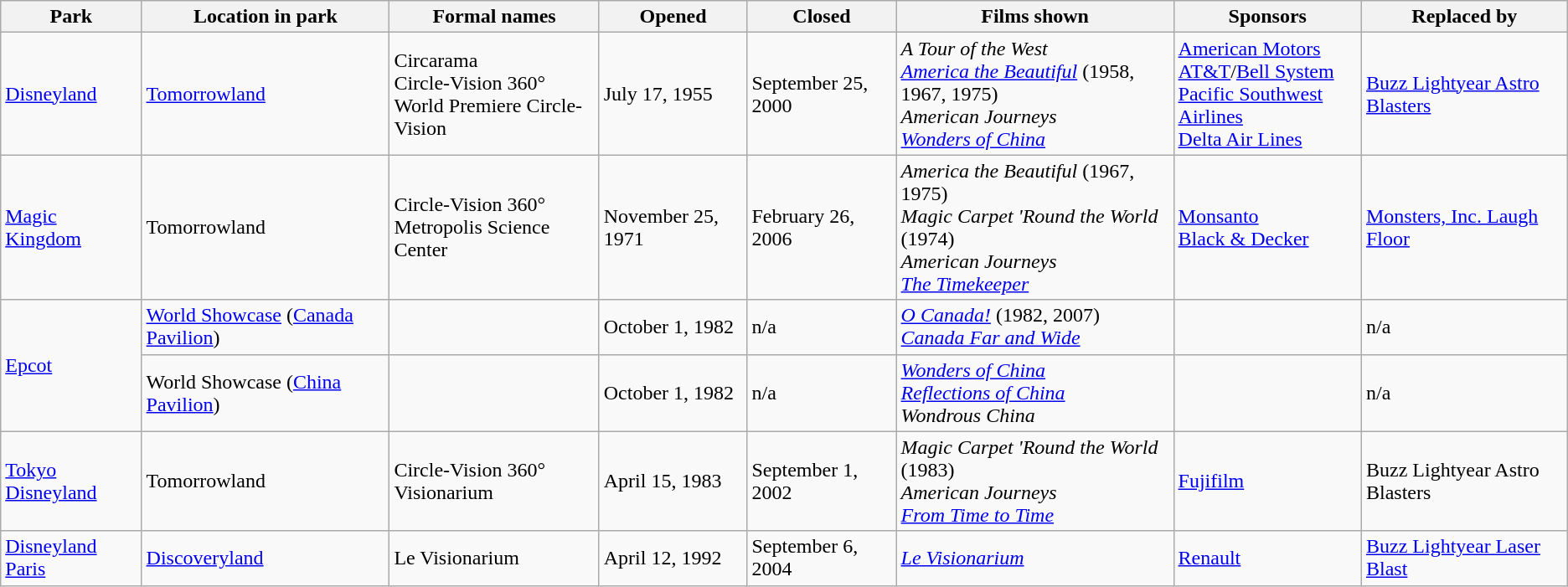<table class="wikitable sortable">
<tr>
<th>Park</th>
<th class=unsortable>Location in park</th>
<th class=unsortable>Formal names</th>
<th>Opened</th>
<th data-sort-type=date>Closed</th>
<th class=unsortable>Films shown</th>
<th class=unsortable>Sponsors</th>
<th class=unsortable>Replaced by</th>
</tr>
<tr>
<td><a href='#'>Disneyland</a></td>
<td><a href='#'>Tomorrowland</a></td>
<td>Circarama<br>Circle-Vision 360°<br>World Premiere Circle-Vision</td>
<td>July 17, 1955</td>
<td>September 25, 2000</td>
<td><em>A Tour of the West</em><br><em><a href='#'>America the Beautiful</a></em> (1958, 1967, 1975)<br><em>American Journeys</em><br><em><a href='#'>Wonders of China</a></em></td>
<td><a href='#'>American Motors</a><br><a href='#'>AT&T</a>/<a href='#'>Bell System</a><br><a href='#'>Pacific Southwest Airlines</a><br><a href='#'>Delta Air Lines</a></td>
<td><a href='#'>Buzz Lightyear Astro Blasters</a></td>
</tr>
<tr>
<td><a href='#'>Magic Kingdom</a></td>
<td>Tomorrowland</td>
<td>Circle-Vision 360°<br>Metropolis Science Center</td>
<td>November 25, 1971</td>
<td>February 26, 2006</td>
<td><em>America the Beautiful</em> (1967, 1975)<br><em>Magic Carpet 'Round the World</em> (1974)<br><em>American Journeys</em><br><em><a href='#'>The Timekeeper</a></em></td>
<td><a href='#'>Monsanto</a><br><a href='#'>Black & Decker</a></td>
<td><a href='#'>Monsters, Inc. Laugh Floor</a></td>
</tr>
<tr>
<td rowspan=2><a href='#'>Epcot</a></td>
<td><a href='#'>World Showcase</a> (<a href='#'>Canada Pavilion</a>)</td>
<td></td>
<td>October 1, 1982</td>
<td>n/a</td>
<td><em><a href='#'>O Canada!</a></em> (1982, 2007)<br><em><a href='#'>Canada Far and Wide</a></em></td>
<td></td>
<td>n/a</td>
</tr>
<tr>
<td>World Showcase (<a href='#'>China Pavilion</a>)</td>
<td></td>
<td>October 1, 1982</td>
<td>n/a</td>
<td><em><a href='#'>Wonders of China</a></em><br><em><a href='#'>Reflections of China</a></em><br><em>Wondrous China</em></td>
<td></td>
<td>n/a</td>
</tr>
<tr>
<td><a href='#'>Tokyo Disneyland</a></td>
<td>Tomorrowland</td>
<td>Circle-Vision 360°<br>Visionarium</td>
<td>April 15, 1983</td>
<td>September 1, 2002</td>
<td><em>Magic Carpet 'Round the World</em> (1983)<br><em>American Journeys</em><br><em><a href='#'>From Time to Time</a></em></td>
<td><a href='#'>Fujifilm</a></td>
<td>Buzz Lightyear Astro Blasters</td>
</tr>
<tr>
<td><a href='#'>Disneyland Paris</a></td>
<td><a href='#'>Discoveryland</a></td>
<td>Le Visionarium</td>
<td>April 12, 1992</td>
<td>September 6, 2004</td>
<td><em><a href='#'>Le Visionarium</a></em></td>
<td><a href='#'>Renault</a></td>
<td><a href='#'>Buzz Lightyear Laser Blast</a></td>
</tr>
</table>
